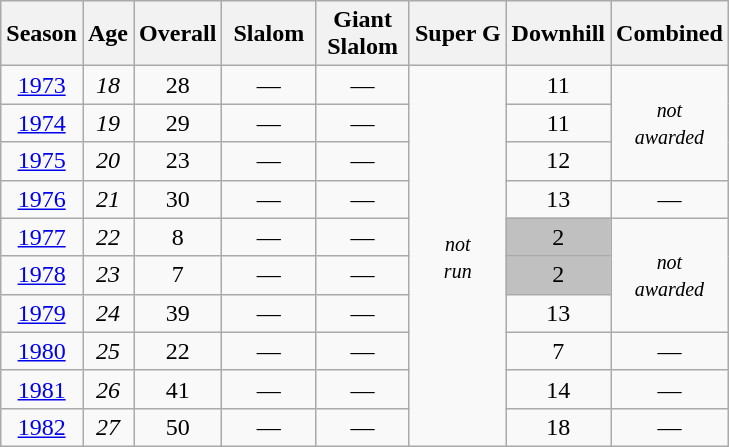<table class=wikitable style="text-align:center">
<tr>
<th>Season</th>
<th>Age</th>
<th>Overall</th>
<th> Slalom </th>
<th>Giant<br> Slalom </th>
<th>Super G</th>
<th>Downhill</th>
<th>Combined</th>
</tr>
<tr>
<td><a href='#'>1973</a></td>
<td><em>18</em></td>
<td>28</td>
<td>—</td>
<td>—</td>
<td rowspan=10><small><em>not<br>run</em> </small></td>
<td>11</td>
<td rowspan=3><small><em>not<br>awarded</em></small></td>
</tr>
<tr>
<td><a href='#'>1974</a></td>
<td><em>19</em></td>
<td>29</td>
<td>—</td>
<td>—</td>
<td>11</td>
</tr>
<tr>
<td><a href='#'>1975</a></td>
<td><em>20</em></td>
<td>23</td>
<td>—</td>
<td>—</td>
<td>12</td>
</tr>
<tr>
<td><a href='#'>1976</a></td>
<td><em>21</em></td>
<td>30</td>
<td>—</td>
<td>—</td>
<td>13</td>
<td>—</td>
</tr>
<tr>
<td><a href='#'>1977</a></td>
<td><em>22</em></td>
<td>8</td>
<td>—</td>
<td>—</td>
<td bgcolor="silver">2</td>
<td rowspan=3><small><em>not<br>awarded</em></small></td>
</tr>
<tr>
<td><a href='#'>1978</a></td>
<td><em>23</em></td>
<td>7</td>
<td>—</td>
<td>—</td>
<td bgcolor="silver">2</td>
</tr>
<tr>
<td><a href='#'>1979</a></td>
<td><em>24</em></td>
<td>39</td>
<td>—</td>
<td>—</td>
<td>13</td>
</tr>
<tr>
<td><a href='#'>1980</a></td>
<td><em>25</em></td>
<td>22</td>
<td>—</td>
<td>—</td>
<td>7</td>
<td>—</td>
</tr>
<tr>
<td><a href='#'>1981</a></td>
<td><em>26</em></td>
<td>41</td>
<td>—</td>
<td>—</td>
<td>14</td>
<td>—</td>
</tr>
<tr>
<td><a href='#'>1982</a></td>
<td><em>27</em></td>
<td>50</td>
<td>—</td>
<td>—</td>
<td>18</td>
<td>—</td>
</tr>
</table>
